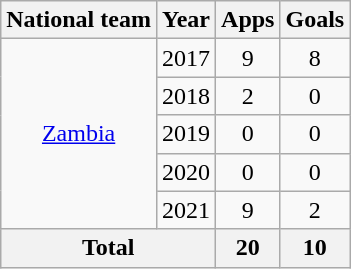<table class="wikitable" style="text-align:center">
<tr>
<th>National team</th>
<th>Year</th>
<th>Apps</th>
<th>Goals</th>
</tr>
<tr>
<td rowspan="5"><a href='#'>Zambia</a></td>
<td>2017</td>
<td>9</td>
<td>8</td>
</tr>
<tr>
<td>2018</td>
<td>2</td>
<td>0</td>
</tr>
<tr>
<td>2019</td>
<td>0</td>
<td>0</td>
</tr>
<tr>
<td>2020</td>
<td>0</td>
<td>0</td>
</tr>
<tr>
<td>2021</td>
<td>9</td>
<td>2</td>
</tr>
<tr>
<th colspan=2>Total</th>
<th>20</th>
<th>10</th>
</tr>
</table>
